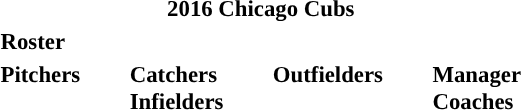<table class="toccolours" style="font-size: 95%;">
<tr>
<th colspan="10">2016 Chicago Cubs</th>
</tr>
<tr>
<td colspan="10"><strong>Roster</strong></td>
</tr>
<tr>
<td valign="top"><strong>Pitchers</strong><br>






















</td>
<td width="25px"></td>
<td valign="top"><strong>Catchers</strong><br>



<strong>Infielders</strong>







</td>
<td width="25px"></td>
<td valign="top"><strong>Outfielders</strong><br>






</td>
<td width="25px"></td>
<td valign="top"><strong>Manager</strong><br> 
<strong>Coaches</strong>
 
 
 
 
 
 
 
 
 
 
 </td>
</tr>
</table>
